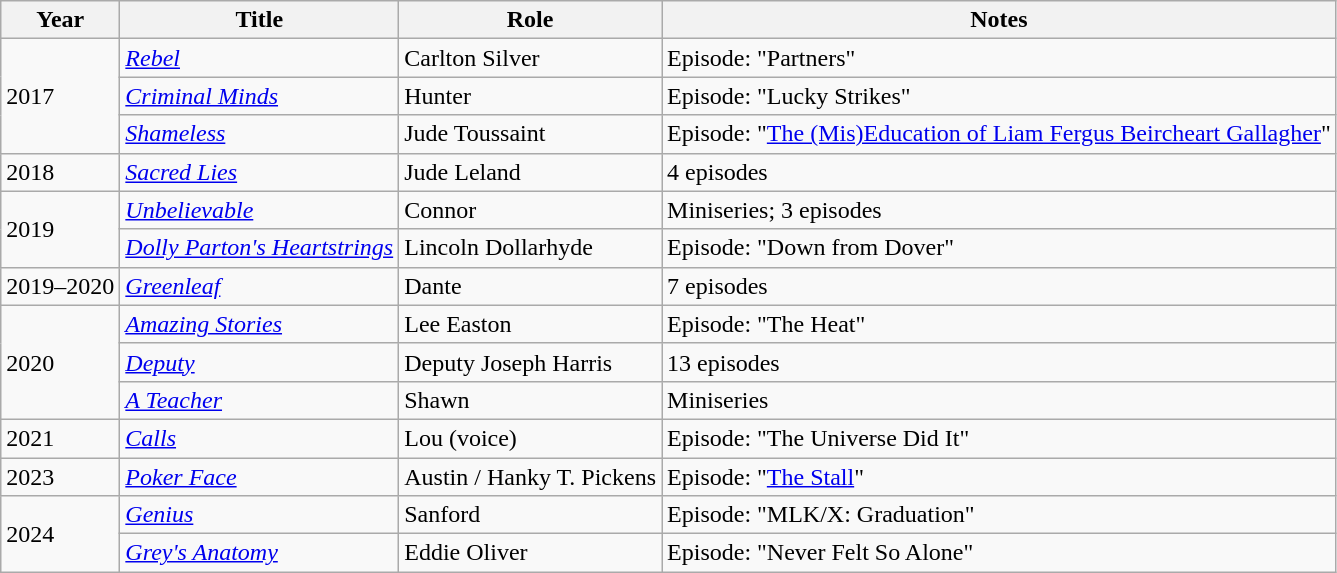<table class="wikitable sortable">
<tr>
<th>Year</th>
<th>Title</th>
<th>Role</th>
<th class="unsortable">Notes</th>
</tr>
<tr>
<td rowspan="3">2017</td>
<td><em><a href='#'>Rebel</a></em></td>
<td>Carlton Silver</td>
<td>Episode: "Partners"</td>
</tr>
<tr>
<td><em><a href='#'>Criminal Minds</a></em></td>
<td>Hunter</td>
<td>Episode: "Lucky Strikes"</td>
</tr>
<tr>
<td><em><a href='#'>Shameless</a></em></td>
<td>Jude Toussaint</td>
<td>Episode: "<a href='#'>The (Mis)Education of Liam Fergus Beircheart Gallagher</a>"</td>
</tr>
<tr>
<td>2018</td>
<td><em><a href='#'>Sacred Lies</a></em></td>
<td>Jude Leland</td>
<td>4 episodes</td>
</tr>
<tr>
<td rowspan="2">2019</td>
<td><em><a href='#'>Unbelievable</a></em></td>
<td>Connor</td>
<td>Miniseries; 3 episodes</td>
</tr>
<tr>
<td><em><a href='#'>Dolly Parton's Heartstrings</a></em></td>
<td>Lincoln Dollarhyde</td>
<td>Episode: "Down from Dover"</td>
</tr>
<tr>
<td>2019–2020</td>
<td><em><a href='#'>Greenleaf</a></em></td>
<td>Dante</td>
<td>7 episodes</td>
</tr>
<tr>
<td rowspan="3">2020</td>
<td><em><a href='#'>Amazing Stories</a></em></td>
<td>Lee Easton</td>
<td>Episode: "The Heat"</td>
</tr>
<tr>
<td><em><a href='#'>Deputy</a></em></td>
<td>Deputy Joseph Harris</td>
<td>13 episodes</td>
</tr>
<tr>
<td><em><a href='#'>A Teacher</a></em></td>
<td>Shawn</td>
<td>Miniseries</td>
</tr>
<tr>
<td>2021</td>
<td><em><a href='#'>Calls</a></em></td>
<td>Lou (voice)</td>
<td>Episode: "The Universe Did It"</td>
</tr>
<tr>
<td>2023</td>
<td><em><a href='#'>Poker Face</a></em></td>
<td>Austin / Hanky T. Pickens</td>
<td>Episode: "<a href='#'>The Stall</a>"</td>
</tr>
<tr>
<td rowspan="2">2024</td>
<td><em><a href='#'>Genius</a></em></td>
<td>Sanford</td>
<td>Episode: "MLK/X: Graduation"</td>
</tr>
<tr>
<td><em><a href='#'>Grey's Anatomy</a></em></td>
<td>Eddie Oliver</td>
<td>Episode: "Never Felt So Alone"</td>
</tr>
</table>
